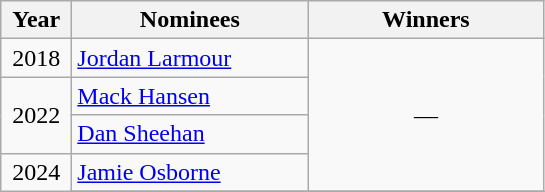<table class="wikitable">
<tr>
<th width=40>Year</th>
<th width=150>Nominees</th>
<th width=150>Winners</th>
</tr>
<tr>
<td align=center>2018</td>
<td><a href='#'>Jordan Larmour</a></td>
<td align=center rowspan=4>—</td>
</tr>
<tr>
<td align=center rowspan=2>2022</td>
<td><a href='#'>Mack Hansen</a></td>
</tr>
<tr>
<td><a href='#'>Dan Sheehan</a></td>
</tr>
<tr>
<td align=center rowspan=2>2024</td>
<td><a href='#'>Jamie Osborne</a></td>
</tr>
<tr>
</tr>
</table>
